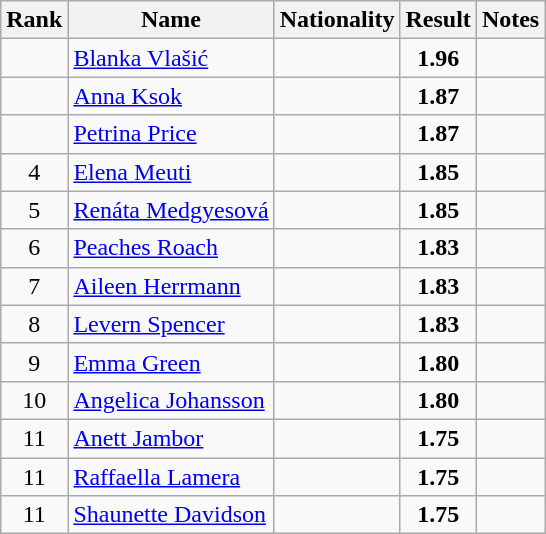<table class="wikitable sortable" style="text-align:center">
<tr>
<th>Rank</th>
<th>Name</th>
<th>Nationality</th>
<th>Result</th>
<th>Notes</th>
</tr>
<tr>
<td></td>
<td align=left><a href='#'>Blanka Vlašić</a></td>
<td align=left></td>
<td><strong>1.96</strong></td>
<td></td>
</tr>
<tr>
<td></td>
<td align=left><a href='#'>Anna Ksok</a></td>
<td align=left></td>
<td><strong>1.87</strong></td>
<td></td>
</tr>
<tr>
<td></td>
<td align=left><a href='#'>Petrina Price</a></td>
<td align=left></td>
<td><strong>1.87</strong></td>
<td></td>
</tr>
<tr>
<td>4</td>
<td align=left><a href='#'>Elena Meuti</a></td>
<td align=left></td>
<td><strong>1.85</strong></td>
<td></td>
</tr>
<tr>
<td>5</td>
<td align=left><a href='#'>Renáta Medgyesová</a></td>
<td align=left></td>
<td><strong>1.85</strong></td>
<td></td>
</tr>
<tr>
<td>6</td>
<td align=left><a href='#'>Peaches Roach</a></td>
<td align=left></td>
<td><strong>1.83</strong></td>
<td></td>
</tr>
<tr>
<td>7</td>
<td align=left><a href='#'>Aileen Herrmann</a></td>
<td align=left></td>
<td><strong>1.83</strong></td>
<td></td>
</tr>
<tr>
<td>8</td>
<td align=left><a href='#'>Levern Spencer</a></td>
<td align=left></td>
<td><strong>1.83</strong></td>
<td></td>
</tr>
<tr>
<td>9</td>
<td align=left><a href='#'>Emma Green</a></td>
<td align=left></td>
<td><strong>1.80</strong></td>
<td></td>
</tr>
<tr>
<td>10</td>
<td align=left><a href='#'>Angelica Johansson</a></td>
<td align=left></td>
<td><strong>1.80</strong></td>
<td></td>
</tr>
<tr>
<td>11</td>
<td align=left><a href='#'>Anett Jambor</a></td>
<td align=left></td>
<td><strong>1.75</strong></td>
<td></td>
</tr>
<tr>
<td>11</td>
<td align=left><a href='#'>Raffaella Lamera</a></td>
<td align=left></td>
<td><strong>1.75</strong></td>
<td></td>
</tr>
<tr>
<td>11</td>
<td align=left><a href='#'>Shaunette Davidson</a></td>
<td align=left></td>
<td><strong>1.75</strong></td>
<td></td>
</tr>
</table>
